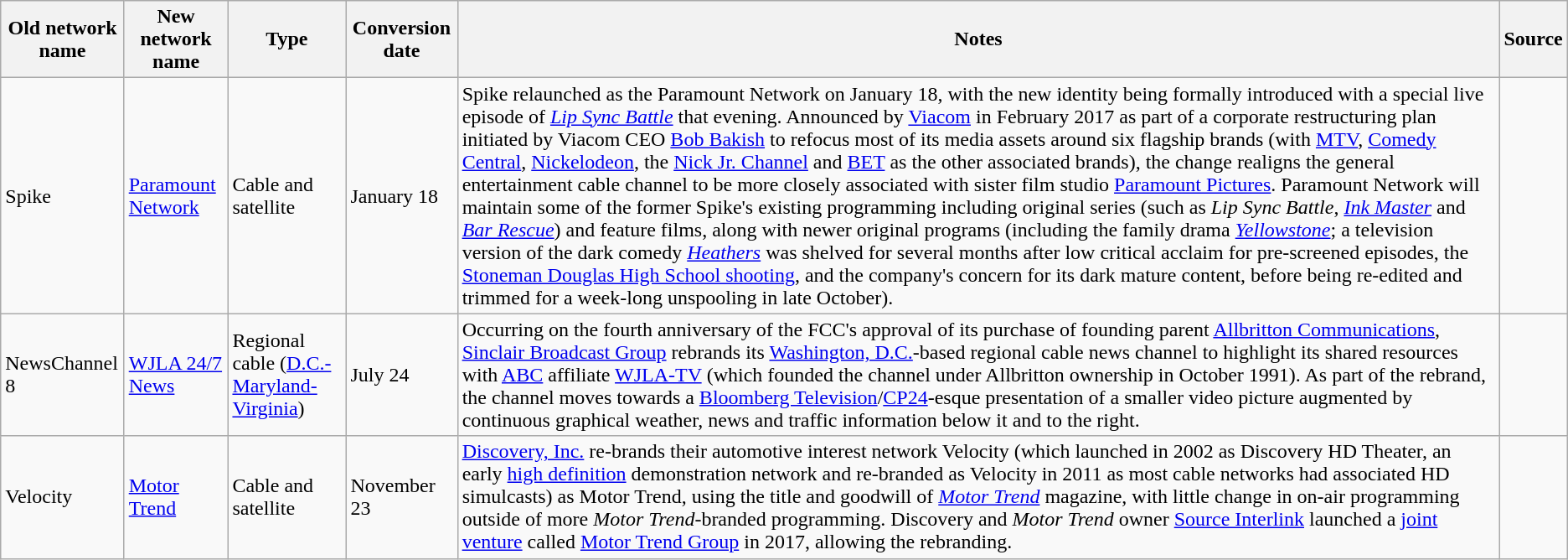<table class="wikitable">
<tr>
<th>Old network<br>name</th>
<th>New network<br>name</th>
<th>Type</th>
<th>Conversion date</th>
<th>Notes</th>
<th>Source</th>
</tr>
<tr>
<td>Spike</td>
<td><a href='#'>Paramount Network</a></td>
<td>Cable and satellite</td>
<td>January 18</td>
<td>Spike relaunched as the Paramount Network on January 18, with the new identity being formally introduced with a special live episode of <em><a href='#'>Lip Sync Battle</a></em> that evening. Announced by <a href='#'>Viacom</a> in February 2017 as part of a corporate restructuring plan initiated by Viacom CEO <a href='#'>Bob Bakish</a> to refocus most of its media assets around six flagship brands (with <a href='#'>MTV</a>, <a href='#'>Comedy Central</a>, <a href='#'>Nickelodeon</a>, the <a href='#'>Nick Jr. Channel</a> and <a href='#'>BET</a> as the other associated brands), the change realigns the general entertainment cable channel to be more closely associated with sister film studio <a href='#'>Paramount Pictures</a>. Paramount Network will maintain some of the former Spike's existing programming including original series (such as <em>Lip Sync Battle</em>, <em><a href='#'>Ink Master</a></em> and <em><a href='#'>Bar Rescue</a></em>) and feature films, along with newer original programs (including the family drama <em><a href='#'>Yellowstone</a></em>; a television version of the dark comedy <em><a href='#'>Heathers</a></em> was shelved for several months after low critical acclaim for pre-screened episodes, the <a href='#'>Stoneman Douglas High School shooting</a>, and the company's concern for its dark mature content, before being re-edited and trimmed for a week-long unspooling in late October).</td>
<td></td>
</tr>
<tr>
<td>NewsChannel 8</td>
<td><a href='#'>WJLA 24/7 News</a></td>
<td>Regional cable (<a href='#'>D.C.-Maryland-Virginia</a>)</td>
<td>July 24</td>
<td>Occurring on the fourth anniversary of the FCC's approval of its purchase of founding parent <a href='#'>Allbritton Communications</a>, <a href='#'>Sinclair Broadcast Group</a> rebrands its <a href='#'>Washington, D.C.</a>-based regional cable news channel to highlight its shared resources with <a href='#'>ABC</a> affiliate <a href='#'>WJLA-TV</a> (which founded the channel under Allbritton ownership in October 1991). As part of the rebrand, the channel moves towards a <a href='#'>Bloomberg Television</a>/<a href='#'>CP24</a>-esque presentation of a smaller video picture augmented by continuous graphical weather, news and traffic information below it and to the right.</td>
<td></td>
</tr>
<tr>
<td>Velocity</td>
<td><a href='#'>Motor Trend</a></td>
<td>Cable and satellite</td>
<td>November 23</td>
<td><a href='#'>Discovery, Inc.</a> re-brands their automotive interest network Velocity (which launched in 2002 as Discovery HD Theater, an early <a href='#'>high definition</a> demonstration network and re-branded as Velocity in 2011 as most cable networks had associated HD simulcasts) as Motor Trend, using the title and goodwill of <em><a href='#'>Motor Trend</a></em> magazine, with little change in on-air programming outside of more <em>Motor Trend</em>-branded programming. Discovery and <em>Motor Trend</em> owner <a href='#'>Source Interlink</a> launched a <a href='#'>joint venture</a> called <a href='#'>Motor Trend Group</a> in 2017, allowing the rebranding.</td>
<td></td>
</tr>
</table>
